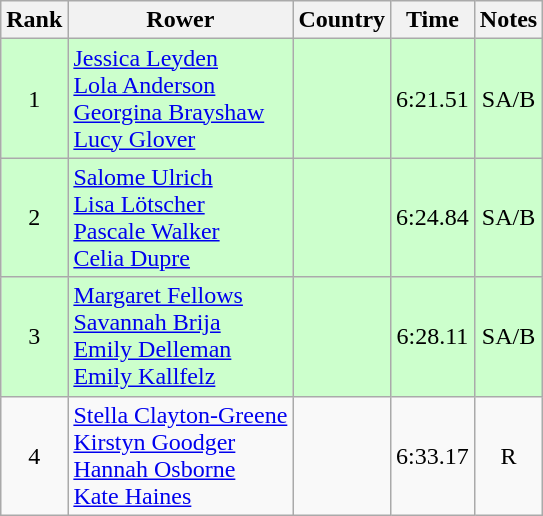<table class="wikitable" style="text-align:center">
<tr>
<th>Rank</th>
<th>Rower</th>
<th>Country</th>
<th>Time</th>
<th>Notes</th>
</tr>
<tr bgcolor=ccffcc>
<td>1</td>
<td align="left"><a href='#'>Jessica Leyden</a><br><a href='#'>Lola Anderson</a><br><a href='#'>Georgina Brayshaw</a><br><a href='#'>Lucy Glover</a></td>
<td align="left"></td>
<td>6:21.51</td>
<td>SA/B</td>
</tr>
<tr bgcolor=ccffcc>
<td>2</td>
<td align="left"><a href='#'>Salome Ulrich</a><br><a href='#'>Lisa Lötscher</a><br><a href='#'>Pascale Walker</a><br><a href='#'>Celia Dupre</a></td>
<td align="left"></td>
<td>6:24.84</td>
<td>SA/B</td>
</tr>
<tr bgcolor=ccffcc>
<td>3</td>
<td align="left"><a href='#'>Margaret Fellows</a><br><a href='#'>Savannah Brija</a><br><a href='#'>Emily Delleman</a><br><a href='#'>Emily Kallfelz</a></td>
<td align="left"></td>
<td>6:28.11</td>
<td>SA/B</td>
</tr>
<tr>
<td>4</td>
<td align="left"><a href='#'>Stella Clayton-Greene</a><br><a href='#'>Kirstyn Goodger</a><br><a href='#'>Hannah Osborne</a><br><a href='#'>Kate Haines</a></td>
<td align="left"></td>
<td>6:33.17</td>
<td>R</td>
</tr>
</table>
